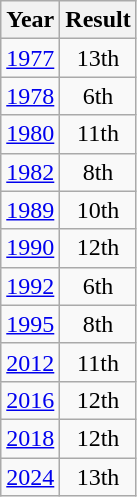<table class="wikitable" style="text-align:center">
<tr>
<th>Year</th>
<th>Result</th>
</tr>
<tr>
<td><a href='#'>1977</a></td>
<td>13th</td>
</tr>
<tr>
<td><a href='#'>1978</a></td>
<td>6th</td>
</tr>
<tr>
<td><a href='#'>1980</a></td>
<td>11th</td>
</tr>
<tr>
<td><a href='#'>1982</a></td>
<td>8th</td>
</tr>
<tr>
<td><a href='#'>1989</a></td>
<td>10th</td>
</tr>
<tr>
<td><a href='#'>1990</a></td>
<td>12th</td>
</tr>
<tr>
<td><a href='#'>1992</a></td>
<td>6th</td>
</tr>
<tr>
<td><a href='#'>1995</a></td>
<td>8th</td>
</tr>
<tr>
<td><a href='#'>2012</a></td>
<td>11th</td>
</tr>
<tr>
<td><a href='#'>2016</a></td>
<td>12th</td>
</tr>
<tr>
<td><a href='#'>2018</a></td>
<td>12th</td>
</tr>
<tr>
<td><a href='#'>2024</a></td>
<td>13th</td>
</tr>
</table>
